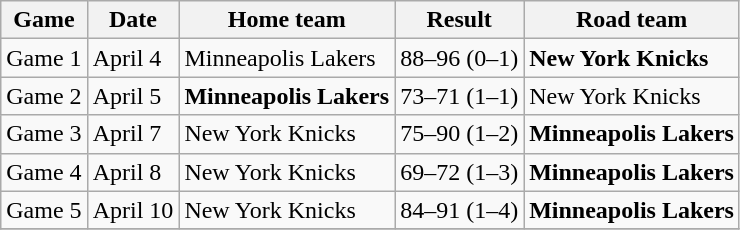<table class="wikitable">
<tr>
<th>Game</th>
<th>Date</th>
<th>Home team</th>
<th>Result</th>
<th>Road team</th>
</tr>
<tr>
<td>Game 1</td>
<td>April 4</td>
<td>Minneapolis Lakers</td>
<td>88–96 (0–1)</td>
<td><strong>New York Knicks</strong></td>
</tr>
<tr>
<td>Game 2</td>
<td>April 5</td>
<td><strong>Minneapolis Lakers</strong></td>
<td>73–71 (1–1)</td>
<td>New York Knicks</td>
</tr>
<tr>
<td>Game 3</td>
<td>April 7</td>
<td>New York Knicks</td>
<td>75–90 (1–2)</td>
<td><strong>Minneapolis Lakers</strong></td>
</tr>
<tr>
<td>Game 4</td>
<td>April 8</td>
<td>New York Knicks</td>
<td>69–72 (1–3)</td>
<td><strong>Minneapolis Lakers</strong></td>
</tr>
<tr>
<td>Game 5</td>
<td>April 10</td>
<td>New York Knicks</td>
<td>84–91 (1–4)</td>
<td><strong>Minneapolis Lakers</strong></td>
</tr>
<tr>
</tr>
</table>
